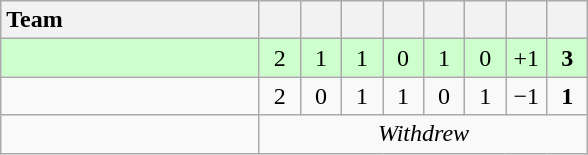<table class="wikitable" style="text-align: center;">
<tr>
<th width=165 style="text-align:left;">Team</th>
<th width=20></th>
<th width=20></th>
<th width=20></th>
<th width=20></th>
<th width=20></th>
<th width=20></th>
<th width=20></th>
<th width=20></th>
</tr>
<tr style="background:#ccffcc;">
<td style="text-align:left;"></td>
<td>2</td>
<td>1</td>
<td>1</td>
<td>0</td>
<td>1</td>
<td>0</td>
<td>+1</td>
<td><strong>3</strong></td>
</tr>
<tr>
<td style="text-align:left;"></td>
<td>2</td>
<td>0</td>
<td>1</td>
<td>1</td>
<td>0</td>
<td>1</td>
<td>−1</td>
<td><strong>1</strong></td>
</tr>
<tr>
<td style="text-align:left;"></td>
<td colspan="8" align="center"><em>Withdrew</em></td>
</tr>
</table>
